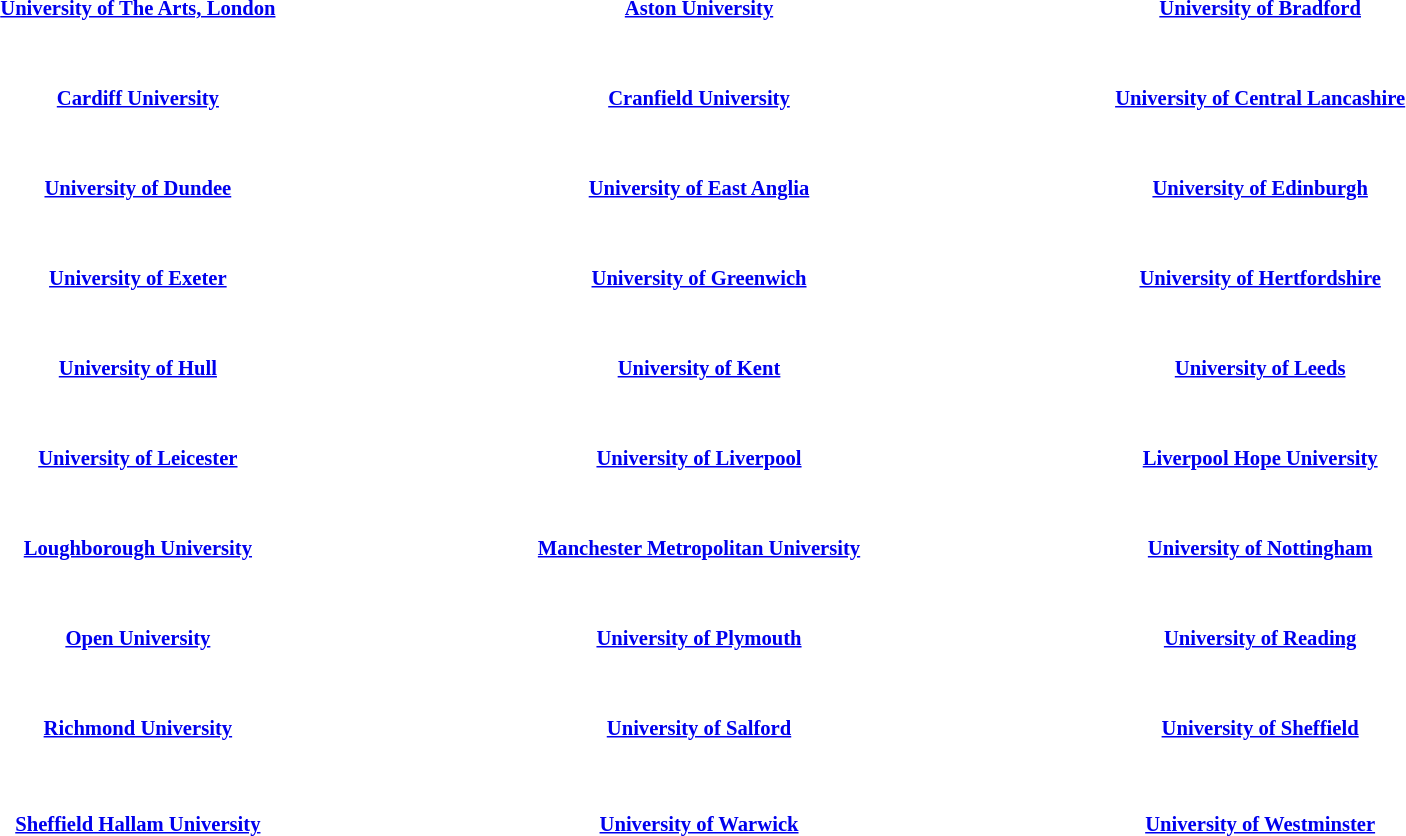<table class="toccolours" style="margin: 0 auto; width:90%; font-size: 0.86em">
<tr>
<td style="width: 33%;"></td>
<td style="width: 33%;"></td>
<td style="width: 33%;"></td>
</tr>
<tr>
<td style="width: 33%;"></td>
</tr>
<tr>
</tr>
<tr>
<th><a href='#'>University of The Arts, London</a></th>
<th><a href='#'>Aston University</a></th>
<th><a href='#'>University of Bradford</a></th>
</tr>
<tr>
<td><br></td>
<td><br></td>
<td><br></td>
</tr>
<tr>
<td> </td>
</tr>
<tr>
<th><a href='#'>Cardiff University</a></th>
<th><a href='#'>Cranfield University</a></th>
<th><a href='#'>University of Central Lancashire</a></th>
</tr>
<tr>
<td><br></td>
<td><br></td>
<td><br></td>
</tr>
<tr>
<td> </td>
</tr>
<tr>
<th><a href='#'>University of Dundee</a></th>
<th><a href='#'>University of East Anglia</a></th>
<th><a href='#'>University of Edinburgh</a></th>
<th></th>
</tr>
<tr>
<td><br></td>
<td><br></td>
<td><br></td>
</tr>
<tr>
<td> </td>
</tr>
<tr>
<th><a href='#'>University of Exeter</a></th>
<th><a href='#'>University of Greenwich</a></th>
<th><a href='#'>University of Hertfordshire</a></th>
</tr>
<tr>
<td><br></td>
<td><br></td>
<td><br></td>
</tr>
<tr>
<td> </td>
</tr>
<tr>
<th><a href='#'>University of Hull</a></th>
<th><a href='#'>University of Kent</a></th>
<th><a href='#'>University of Leeds</a></th>
</tr>
<tr>
<td><br></td>
<td><br></td>
<td><br></td>
</tr>
<tr>
<td> </td>
</tr>
<tr>
<th><a href='#'>University of Leicester</a></th>
<th><a href='#'>University of Liverpool</a></th>
<th><a href='#'>Liverpool Hope University</a></th>
</tr>
<tr>
<td><br></td>
<td><br></td>
<td><br>

</td>
</tr>
<tr>
<td> </td>
</tr>
<tr>
<th><a href='#'>Loughborough University</a></th>
<th><a href='#'>Manchester Metropolitan University</a></th>
<th><a href='#'>University of Nottingham</a></th>
</tr>
<tr>
<td><br></td>
<td><br></td>
<td><br></td>
</tr>
<tr>
<td> </td>
</tr>
<tr>
<th><a href='#'>Open University</a></th>
<th><a href='#'>University of Plymouth</a></th>
<th><a href='#'>University of Reading</a></th>
</tr>
<tr>
<td><br></td>
<td><br></td>
<td><br></td>
</tr>
<tr>
<td> </td>
</tr>
<tr>
<th><a href='#'>Richmond University</a></th>
<th><a href='#'>University of Salford</a></th>
<th><a href='#'>University of Sheffield</a></th>
</tr>
<tr>
<td><br>





</td>
<td><br>





</td>
<td><br></td>
<td></td>
</tr>
<tr>
<td> </td>
</tr>
<tr>
<td></td>
</tr>
<tr>
<th><a href='#'>Sheffield Hallam University</a></th>
<th><a href='#'>University of Warwick</a></th>
<th><a href='#'>University of Westminster</a></th>
</tr>
<tr>
<td><br></td>
<td><br></td>
<td><br></td>
<td></td>
</tr>
<tr>
</tr>
</table>
